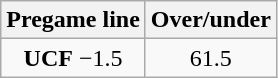<table class="wikitable">
<tr align="center">
<th style=>Pregame line</th>
<th style=>Over/under</th>
</tr>
<tr align="center">
<td><strong>UCF</strong> −1.5</td>
<td>61.5</td>
</tr>
</table>
